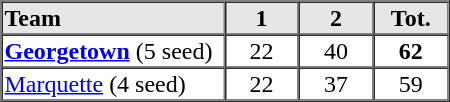<table border=1 cellspacing=0 width=300 style="margin-left:3em;">
<tr style="text-align:center; background-color:#e6e6e6;">
<th align=left width=30%>Team</th>
<th width=10%>1</th>
<th width=10%>2</th>
<th width=10%>Tot.</th>
</tr>
<tr style="text-align:center;">
<td align=left><strong><a href='#'>Georgetown</a></strong> (5 seed)</td>
<td>22</td>
<td>40</td>
<td><strong>62</strong></td>
</tr>
<tr style="text-align:center;">
<td align=left><a href='#'>Marquette</a> (4 seed)</td>
<td>22</td>
<td>37</td>
<td>59</td>
</tr>
<tr style="text-align:center;">
</tr>
</table>
